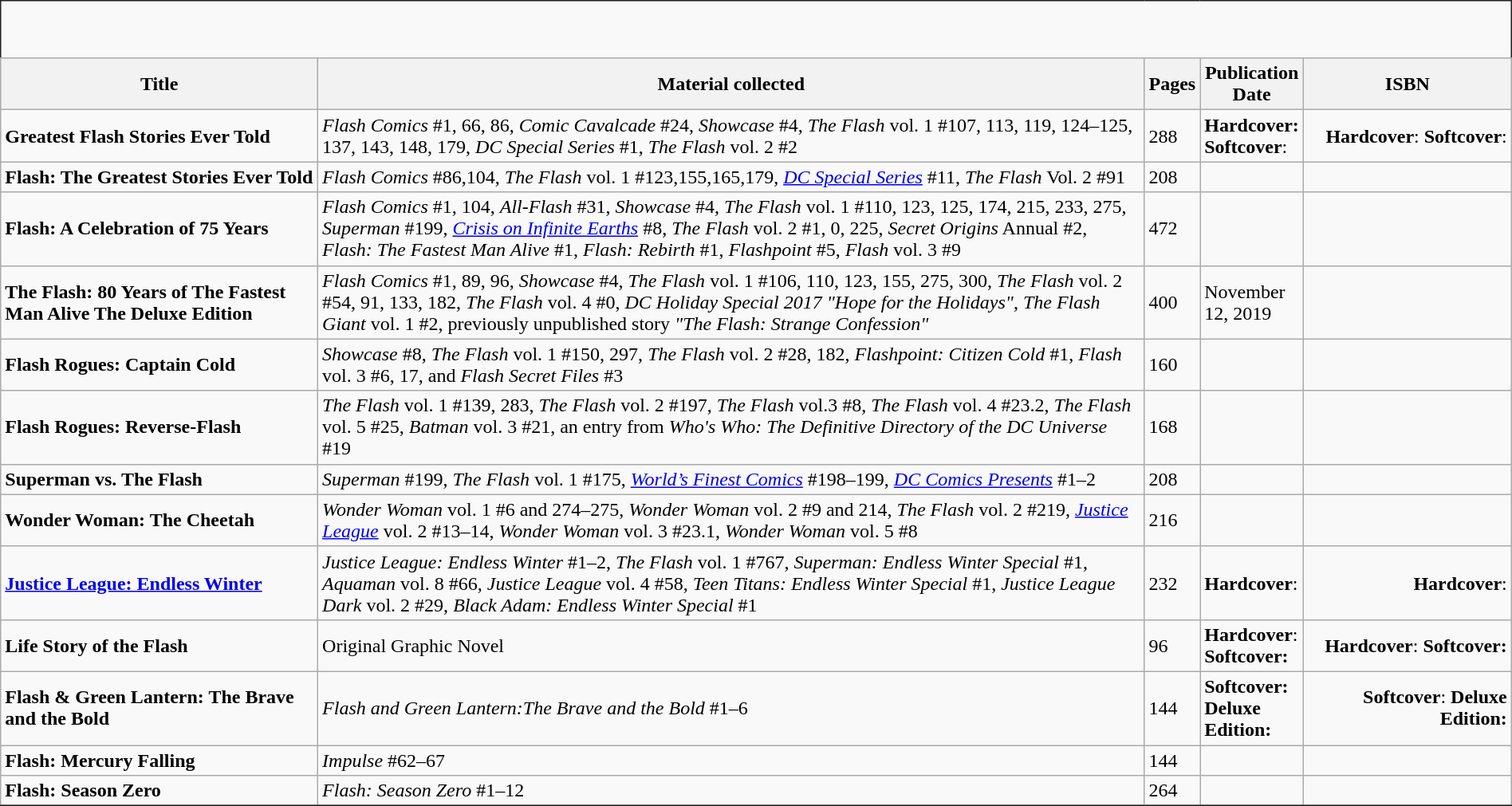<table width="100%" class="wikitable sortable" style="padding:0px 0px 0px 25px; border:1px solid #212121;">
<tr style="height: 3em;">
</tr>
<tr>
<th ! width="21%">Title</th>
<th>Material collected</th>
<th class="unsortable" width="1%">Pages</th>
<th width="1%">Publication Date</th>
<th width="13.77%">ISBN</th>
</tr>
<tr>
<td><strong>Greatest Flash Stories Ever Told</strong></td>
<td><em>Flash Comics</em> #1, 66, 86, <em>Comic Cavalcade</em> #24, <em>Showcase</em> #4, <em>The Flash</em> vol. 1 #107, 113, 119, 124–125, 137, 143, 148, 179, <em>DC Special Series</em> #1, <em>The Flash</em> vol. 2 #2</td>
<td>288</td>
<td><strong>Hardcover:</strong>  <strong>Softcover</strong>: </td>
<td align="right"><strong>Hardcover</strong>:  <strong>Softcover</strong>: </td>
</tr>
<tr>
<td><strong>Flash: The Greatest Stories Ever Told</strong></td>
<td><em>Flash Comics</em> #86,104, <em>The Flash</em> vol. 1 #123,155,165,179, <em><a href='#'>DC Special Series</a></em> #11, <em>The Flash</em> Vol. 2 #91</td>
<td>208</td>
<td></td>
<td align="right"></td>
</tr>
<tr>
<td><strong>Flash: A Celebration of 75 Years</strong></td>
<td><em>Flash Comics</em> #1, 104, <em>All-Flash</em> #31, <em>Showcase</em> #4, <em>The Flash</em> vol. 1 #110, 123, 125, 174, 215, 233, 275, <em>Superman</em> #199, <em><a href='#'>Crisis on Infinite Earths</a></em> #8, <em>The Flash</em> vol. 2 #1, 0, 225, <em>Secret Origins</em> Annual #2, <em>Flash: The Fastest Man Alive</em> #1, <em>Flash: Rebirth</em> #1, <em>Flashpoint</em> #5, <em>Flash</em> vol. 3 #9</td>
<td>472</td>
<td></td>
<td align="right"></td>
</tr>
<tr>
<td><strong>The Flash: 80 Years of The Fastest Man Alive The Deluxe Edition</strong></td>
<td><em>Flash Comics</em> #1, 89, 96, <em>Showcase</em> #4, <em>The Flash</em> vol. 1 #106, 110, 123, 155, 275, 300, <em>The Flash</em> vol. 2 #54, 91, 133, 182, <em>The Flash</em> vol. 4 #0, <em>DC Holiday Special 2017 "Hope for the Holidays"</em>, <em>The Flash Giant</em> vol. 1 #2, previously unpublished story <em>"The Flash: Strange Confession"</em></td>
<td>400</td>
<td>November 12, 2019</td>
<td align="right"></td>
</tr>
<tr>
<td><strong>Flash Rogues: Captain Cold</strong></td>
<td><em>Showcase</em> #8, <em>The Flash</em> vol. 1 #150, 297, <em>The Flash</em> vol. 2 #28, 182, <em>Flashpoint: Citizen Cold</em> #1, <em>Flash</em> vol. 3 #6, 17, and <em>Flash Secret Files</em> #3</td>
<td>160</td>
<td></td>
<td align="right"></td>
</tr>
<tr>
<td><strong>Flash Rogues: Reverse-Flash</strong></td>
<td><em>The Flash</em> vol. 1 #139, 283, <em>The Flash</em> vol. 2 #197, <em>The Flash</em> vol.3 #8, <em>The Flash</em> vol. 4 #23.2, <em>The Flash</em> vol. 5 #25, <em>Batman</em> vol. 3 #21, an entry from <em>Who's Who: The Definitive Directory of the DC Universe</em> #19</td>
<td>168</td>
<td></td>
<td align="right"></td>
</tr>
<tr>
<td><strong>Superman vs. The Flash</strong></td>
<td><em>Superman</em> #199, <em>The Flash</em> vol. 1 #175, <em><a href='#'>World’s Finest Comics</a></em> #198–199, <em><a href='#'>DC Comics Presents</a></em> #1–2</td>
<td>208</td>
<td></td>
<td align="right"></td>
</tr>
<tr>
<td><strong>Wonder Woman: The Cheetah</strong></td>
<td><em>Wonder Woman</em> vol. 1 #6 and 274–275, <em>Wonder Woman</em> vol. 2 #9 and 214, <em>The Flash</em> vol. 2 #219, <em><a href='#'>Justice League</a></em> vol. 2 #13–14, <em>Wonder Woman</em> vol. 3 #23.1, <em>Wonder Woman</em> vol. 5 #8</td>
<td>216</td>
<td></td>
<td align="right"></td>
</tr>
<tr>
<td><strong><a href='#'>Justice League: Endless Winter</a></strong></td>
<td><em>Justice League: Endless Winter</em> #1–2, <em>The Flash</em> vol. 1 #767, <em>Superman: Endless Winter Special</em> #1, <em>Aquaman</em> vol. 8 #66, <em>Justice League</em> vol. 4 #58, <em>Teen Titans: Endless Winter Special</em> #1, <em>Justice League Dark</em> vol. 2 #29, <em>Black Adam: Endless Winter Special</em> #1</td>
<td>232</td>
<td><strong>Hardcover</strong>: </td>
<td align="right"><strong>Hardcover</strong>: </td>
</tr>
<tr>
<td><strong>Life Story of the Flash</strong></td>
<td>Original Graphic Novel</td>
<td>96</td>
<td><strong>Hardcover</strong>:  <strong>Softcover:</strong> </td>
<td align="right"><strong>Hardcover</strong>:  <strong>Softcover:</strong> </td>
</tr>
<tr>
<td><strong>Flash & Green Lantern: The Brave and the Bold</strong></td>
<td><em>Flash and Green Lantern:The Brave and the Bold</em> #1–6</td>
<td>144</td>
<td><strong>Softcover:</strong>  <strong>Deluxe Edition:</strong> </td>
<td align="right"><strong>Softcover</strong>:  <strong>Deluxe Edition:</strong> </td>
</tr>
<tr>
<td><strong>Flash: Mercury Falling</strong></td>
<td><em>Impulse</em> #62–67</td>
<td>144</td>
<td></td>
<td align="right"></td>
</tr>
<tr>
<td><strong>Flash: Season Zero</strong></td>
<td><em>Flash: Season Zero</em> #1–12</td>
<td>264</td>
<td></td>
<td align="right"></td>
</tr>
<tr>
</tr>
<tr>
</tr>
</table>
